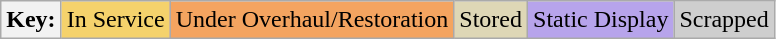<table class="wikitable">
<tr>
<th>Key:</th>
<td bgcolor=#F5D26C>In Service</td>
<td bgcolor=#f4a460>Under Overhaul/Restoration</td>
<td bgcolor=#DED7B6>Stored</td>
<td bgcolor=#B7A4EB>Static Display</td>
<td bgcolor=#cecece>Scrapped</td>
</tr>
</table>
